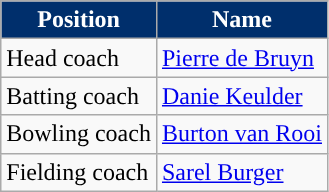<table class="wikitable">
<tr>
<th style="background:#002F6C; color:white; text-align:center;">Position</th>
<th style="background:#002F6C; color:white; text-align:center;">Name</th>
</tr>
<tr>
<td>Head coach</td>
<td><a href='#'>Pierre de Bruyn</a></td>
</tr>
<tr>
<td>Batting coach</td>
<td><a href='#'>Danie Keulder</a></td>
</tr>
<tr>
<td>Bowling coach</td>
<td><a href='#'>Burton van Rooi</a></td>
</tr>
<tr>
<td>Fielding coach</td>
<td><a href='#'>Sarel Burger</a></td>
</tr>
</table>
